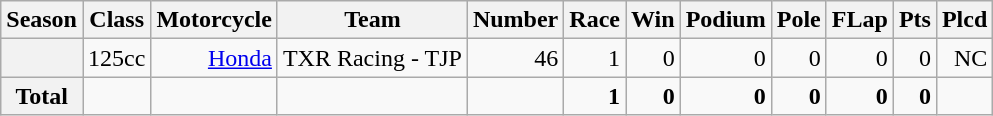<table class="wikitable">
<tr>
<th>Season</th>
<th>Class</th>
<th>Motorcycle</th>
<th>Team</th>
<th>Number</th>
<th>Race</th>
<th>Win</th>
<th>Podium</th>
<th>Pole</th>
<th>FLap</th>
<th>Pts</th>
<th>Plcd</th>
</tr>
<tr align="right">
<th></th>
<td>125cc</td>
<td><a href='#'>Honda</a></td>
<td>TXR Racing - TJP</td>
<td>46</td>
<td>1</td>
<td>0</td>
<td>0</td>
<td>0</td>
<td>0</td>
<td>0</td>
<td>NC</td>
</tr>
<tr align="right">
<th>Total</th>
<td></td>
<td></td>
<td></td>
<td></td>
<td><strong>1</strong></td>
<td><strong>0</strong></td>
<td><strong>0</strong></td>
<td><strong>0</strong></td>
<td><strong>0</strong></td>
<td><strong>0</strong></td>
<td></td>
</tr>
</table>
